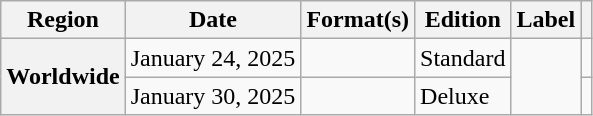<table class="wikitable plainrowheaders">
<tr>
<th scope="col">Region</th>
<th scope="col">Date</th>
<th scope="col">Format(s)</th>
<th scope="col">Edition</th>
<th scope="col">Label</th>
<th scope="col"></th>
</tr>
<tr>
<th rowspan="2" scope="row">Worldwide</th>
<td>January 24, 2025</td>
<td></td>
<td>Standard</td>
<td rowspan="2"></td>
<td style="text-align:center;"></td>
</tr>
<tr>
<td>January 30, 2025</td>
<td></td>
<td>Deluxe</td>
<td style="text-align:center;"></td>
</tr>
</table>
